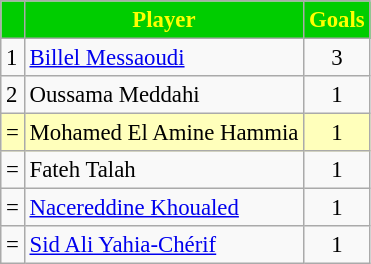<table border="0" class="wikitable" style="text-align:center;font-size:95%">
<tr>
<th scope=col style="color:#FFFF00; background:#00CD00;"></th>
<th scope=col style="color:#FFFF00; background:#00CD00;">Player</th>
<th scope=col style="color:#FFFF00; background:#00CD00;">Goals</th>
</tr>
<tr>
<td align=left>1</td>
<td align=left> <a href='#'>Billel Messaoudi</a></td>
<td align=center>3</td>
</tr>
<tr>
<td align=left>2</td>
<td align=left> Oussama Meddahi</td>
<td align=center>1</td>
</tr>
<tr style="background:#ffb">
<td align=left>=</td>
<td align=left> Mohamed El Amine Hammia</td>
<td align=center>1</td>
</tr>
<tr>
<td align=left>=</td>
<td align=left> Fateh Talah</td>
<td align=center>1</td>
</tr>
<tr>
<td align=left>=</td>
<td align=left> <a href='#'>Nacereddine Khoualed</a></td>
<td align=center>1</td>
</tr>
<tr>
<td align=left>=</td>
<td align=left> <a href='#'>Sid Ali Yahia-Chérif</a></td>
<td align=center>1</td>
</tr>
</table>
